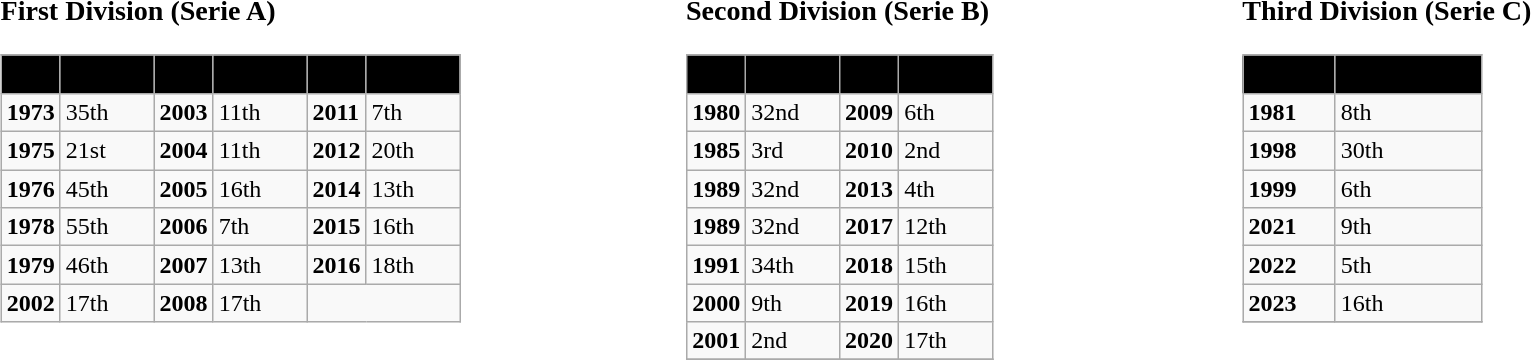<table width=95%>
<tr>
<td valign="top" width=20%><br><h3>First Division (Serie A)</h3><table class="wikitable" style="width: 10em;">
<tr bgcolor="000000" align="center">
<td><span><strong>Year</strong></span></td>
<td><span><strong>Position</strong></span></td>
<td><span><strong>Year</strong></span></td>
<td><span><strong>Position</strong></span></td>
<td><span><strong>Year</strong></span></td>
<td><span><strong>Position</strong></span></td>
</tr>
<tr>
<td><strong>1973</strong></td>
<td>35th</td>
<td><strong>2003</strong></td>
<td>11th</td>
<td><strong>2011</strong></td>
<td>7th</td>
</tr>
<tr>
<td><strong>1975</strong></td>
<td>21st</td>
<td><strong>2004</strong></td>
<td>11th</td>
<td><strong>2012</strong></td>
<td>20th</td>
</tr>
<tr>
<td><strong>1976</strong></td>
<td>45th</td>
<td><strong>2005</strong></td>
<td>16th</td>
<td><strong>2014</strong></td>
<td>13th</td>
</tr>
<tr>
<td><strong>1978</strong></td>
<td>55th</td>
<td><strong>2006</strong></td>
<td>7th</td>
<td><strong>2015</strong></td>
<td>16th</td>
</tr>
<tr>
<td><strong>1979</strong></td>
<td>46th</td>
<td><strong>2007</strong></td>
<td>13th</td>
<td><strong>2016</strong></td>
<td>18th</td>
</tr>
<tr>
<td><strong>2002</strong></td>
<td>17th</td>
<td><strong>2008</strong></td>
<td>17th</td>
</tr>
</table>
</td>
<td valign="top" width=20%><br><h3>Second Division (Serie B)</h3><table class="wikitable" style="width: 10em;">
<tr bgcolor="000000" align="center">
<td><span><strong>Year</strong></span></td>
<td><span><strong>Position</strong></span></td>
<td><span><strong>Year</strong></span></td>
<td><span><strong>Position</strong></span></td>
</tr>
<tr>
<td><strong>1980</strong></td>
<td>32nd</td>
<td><strong>2009</strong></td>
<td>6th</td>
</tr>
<tr>
<td><strong>1985</strong></td>
<td>3rd</td>
<td><strong>2010</strong></td>
<td>2nd</td>
</tr>
<tr>
<td><strong>1989</strong></td>
<td>32nd</td>
<td><strong>2013</strong></td>
<td>4th</td>
</tr>
<tr>
<td><strong>1989</strong></td>
<td>32nd</td>
<td><strong>2017</strong></td>
<td>12th</td>
</tr>
<tr>
<td><strong>1991</strong></td>
<td>34th</td>
<td><strong>2018</strong></td>
<td>15th</td>
</tr>
<tr>
<td><strong>2000</strong></td>
<td>9th</td>
<td><strong>2019</strong></td>
<td>16th</td>
</tr>
<tr>
<td><strong>2001</strong></td>
<td>2nd</td>
<td><strong>2020</strong></td>
<td>17th</td>
</tr>
<tr>
</tr>
</table>
</td>
<td valign="top" width=20%><br><h3>Third Division (Serie C)</h3><table class="wikitable" style="width: 10em;">
<tr bgcolor="000000" align="center">
<td><span><strong>Year</strong></span></td>
<td><span><strong>Position</strong></span></td>
</tr>
<tr>
<td><strong>1981</strong></td>
<td>8th</td>
</tr>
<tr>
<td><strong>1998</strong></td>
<td>30th</td>
</tr>
<tr>
<td><strong>1999</strong></td>
<td>6th</td>
</tr>
<tr>
<td><strong>2021</strong></td>
<td>9th</td>
</tr>
<tr>
<td><strong>2022</strong></td>
<td>5th</td>
</tr>
<tr>
<td><strong>2023</strong></td>
<td>16th</td>
</tr>
<tr>
</tr>
</table>
</td>
</tr>
</table>
